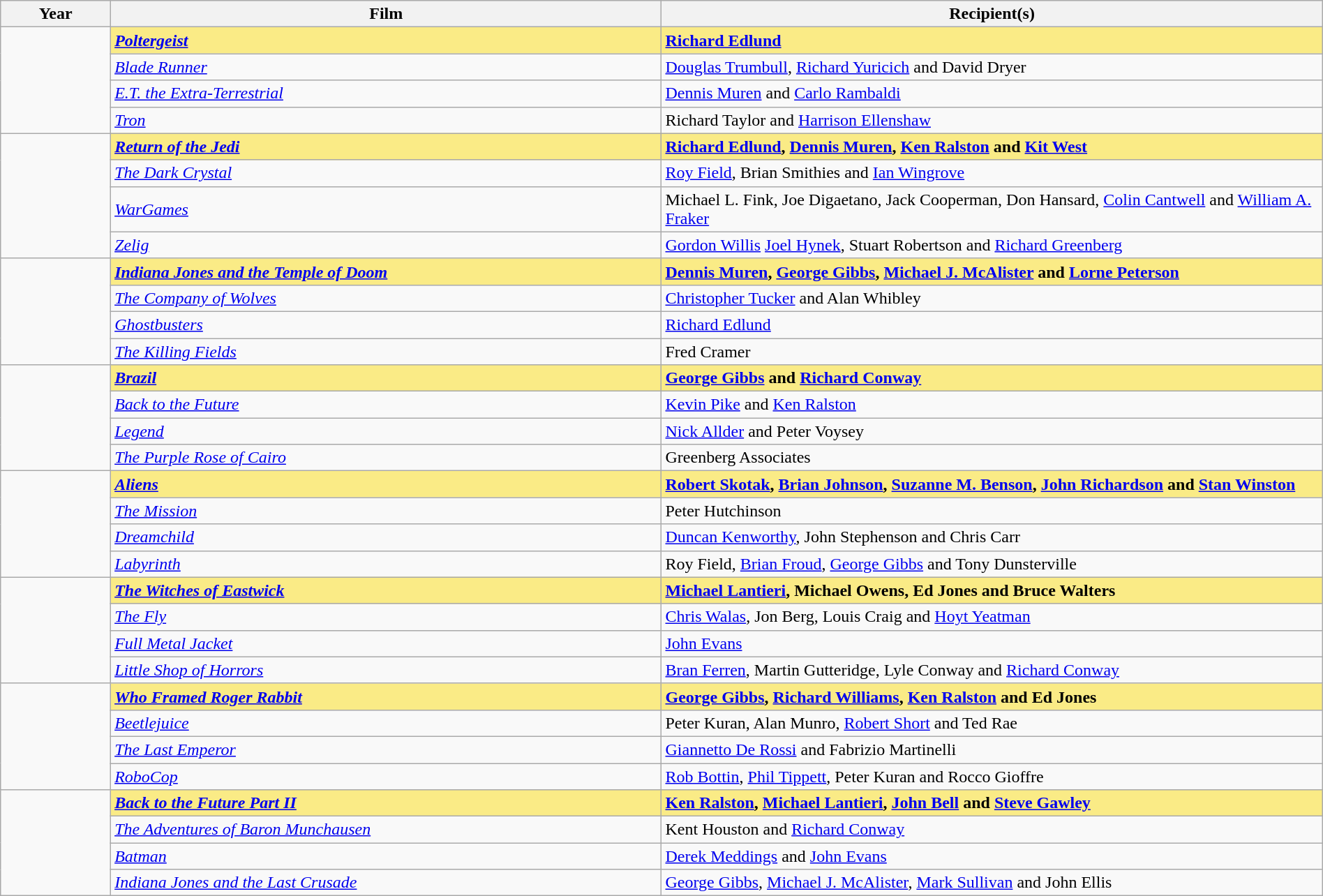<table class="wikitable" style="width:100%;" cellpadding="5">
<tr>
<th style="width:5%;">Year</th>
<th style="width:25%;">Film</th>
<th style="width:30%;">Recipient(s)</th>
</tr>
<tr>
<td rowspan="4"></td>
<td style="background:#FAEB86"><strong><em><a href='#'>Poltergeist</a></em></strong></td>
<td style="background:#FAEB86"><strong><a href='#'>Richard Edlund</a></strong></td>
</tr>
<tr>
<td><em><a href='#'>Blade Runner</a></em></td>
<td><a href='#'>Douglas Trumbull</a>, <a href='#'>Richard Yuricich</a> and David Dryer</td>
</tr>
<tr>
<td><em><a href='#'>E.T. the Extra-Terrestrial</a></em></td>
<td><a href='#'>Dennis Muren</a> and <a href='#'>Carlo Rambaldi</a></td>
</tr>
<tr>
<td><em><a href='#'>Tron</a></em></td>
<td>Richard Taylor and <a href='#'>Harrison Ellenshaw</a></td>
</tr>
<tr>
<td rowspan="4"></td>
<td style="background:#FAEB86"><strong><em><a href='#'>Return of the Jedi</a></em></strong></td>
<td style="background:#FAEB86"><strong><a href='#'>Richard Edlund</a>, <a href='#'>Dennis Muren</a>, <a href='#'>Ken Ralston</a> and <a href='#'>Kit West</a></strong></td>
</tr>
<tr>
<td><em><a href='#'>The Dark Crystal</a></em></td>
<td><a href='#'>Roy Field</a>, Brian Smithies and <a href='#'>Ian Wingrove</a></td>
</tr>
<tr>
<td><em><a href='#'>WarGames</a></em></td>
<td>Michael L. Fink, Joe Digaetano, Jack Cooperman, Don Hansard, <a href='#'>Colin Cantwell</a> and <a href='#'>William A. Fraker</a></td>
</tr>
<tr>
<td><em><a href='#'>Zelig</a></em></td>
<td><a href='#'>Gordon Willis</a> <a href='#'>Joel Hynek</a>, Stuart Robertson and <a href='#'>Richard Greenberg</a></td>
</tr>
<tr>
<td rowspan="4"></td>
<td style="background:#FAEB86"><strong><em><a href='#'>Indiana Jones and the Temple of Doom</a></em></strong></td>
<td style="background:#FAEB86"><strong><a href='#'>Dennis Muren</a>, <a href='#'>George Gibbs</a>, <a href='#'>Michael J. McAlister</a> and <a href='#'>Lorne Peterson</a></strong></td>
</tr>
<tr>
<td><em><a href='#'>The Company of Wolves</a></em></td>
<td><a href='#'>Christopher Tucker</a> and Alan Whibley</td>
</tr>
<tr>
<td><em><a href='#'>Ghostbusters</a></em></td>
<td><a href='#'>Richard Edlund</a></td>
</tr>
<tr>
<td><em><a href='#'>The Killing Fields</a></em></td>
<td>Fred Cramer</td>
</tr>
<tr>
<td rowspan="4"></td>
<td style="background:#FAEB86"><strong><em><a href='#'>Brazil</a></em></strong></td>
<td style="background:#FAEB86"><strong><a href='#'>George Gibbs</a> and <a href='#'>Richard Conway</a></strong></td>
</tr>
<tr>
<td><em><a href='#'>Back to the Future</a></em></td>
<td><a href='#'>Kevin Pike</a> and <a href='#'>Ken Ralston</a></td>
</tr>
<tr>
<td><em><a href='#'>Legend</a></em></td>
<td><a href='#'>Nick Allder</a> and Peter Voysey</td>
</tr>
<tr>
<td><em><a href='#'>The Purple Rose of Cairo</a></em></td>
<td>Greenberg Associates</td>
</tr>
<tr>
<td rowspan="4"></td>
<td style="background:#FAEB86"><strong><em><a href='#'>Aliens</a></em></strong></td>
<td style="background:#FAEB86"><strong><a href='#'>Robert Skotak</a>, <a href='#'>Brian Johnson</a>,  <a href='#'>Suzanne M. Benson</a>, <a href='#'>John Richardson</a> and <a href='#'>Stan Winston</a></strong></td>
</tr>
<tr>
<td><em><a href='#'>The Mission</a></em></td>
<td>Peter Hutchinson</td>
</tr>
<tr>
<td><em><a href='#'>Dreamchild</a></em></td>
<td><a href='#'>Duncan Kenworthy</a>, John Stephenson and Chris Carr</td>
</tr>
<tr>
<td><em><a href='#'>Labyrinth</a></em></td>
<td>Roy Field, <a href='#'>Brian Froud</a>, <a href='#'>George Gibbs</a> and Tony Dunsterville</td>
</tr>
<tr>
<td rowspan="4"></td>
<td style="background:#FAEB86"><strong><em><a href='#'>The Witches of Eastwick</a></em></strong></td>
<td style="background:#FAEB86"><strong><a href='#'>Michael Lantieri</a>, Michael Owens, Ed Jones and Bruce Walters</strong></td>
</tr>
<tr>
<td><em><a href='#'>The Fly</a></em></td>
<td><a href='#'>Chris Walas</a>, Jon Berg, Louis Craig and <a href='#'>Hoyt Yeatman</a></td>
</tr>
<tr>
<td><em><a href='#'>Full Metal Jacket</a></em></td>
<td><a href='#'>John Evans</a></td>
</tr>
<tr>
<td><em><a href='#'>Little Shop of Horrors</a></em></td>
<td><a href='#'>Bran Ferren</a>, Martin Gutteridge, Lyle Conway and <a href='#'>Richard Conway</a></td>
</tr>
<tr>
<td rowspan="4"></td>
<td style="background:#FAEB86"><strong><em><a href='#'>Who Framed Roger Rabbit</a></em></strong></td>
<td style="background:#FAEB86"><strong><a href='#'>George Gibbs</a>, <a href='#'>Richard Williams</a>, <a href='#'>Ken Ralston</a> and Ed Jones</strong></td>
</tr>
<tr>
<td><em><a href='#'>Beetlejuice</a></em></td>
<td>Peter Kuran, Alan Munro, <a href='#'>Robert Short</a> and Ted Rae</td>
</tr>
<tr>
<td><em><a href='#'>The Last Emperor</a></em></td>
<td><a href='#'>Giannetto De Rossi</a> and Fabrizio Martinelli</td>
</tr>
<tr>
<td><em><a href='#'>RoboCop</a></em></td>
<td><a href='#'>Rob Bottin</a>, <a href='#'>Phil Tippett</a>, Peter Kuran and Rocco Gioffre</td>
</tr>
<tr>
<td rowspan="4"></td>
<td style="background:#FAEB86"><strong><em><a href='#'>Back to the Future Part II</a></em></strong></td>
<td style="background:#FAEB86"><strong><a href='#'>Ken Ralston</a>, <a href='#'>Michael Lantieri</a>, <a href='#'>John Bell</a> and <a href='#'>Steve Gawley</a></strong></td>
</tr>
<tr>
<td><em><a href='#'>The Adventures of Baron Munchausen</a></em></td>
<td>Kent Houston and <a href='#'>Richard Conway</a></td>
</tr>
<tr>
<td><em><a href='#'>Batman</a></em></td>
<td><a href='#'>Derek Meddings</a> and <a href='#'>John Evans</a></td>
</tr>
<tr>
<td><em><a href='#'>Indiana Jones and the Last Crusade</a></em></td>
<td><a href='#'>George Gibbs</a>, <a href='#'>Michael J. McAlister</a>, <a href='#'>Mark Sullivan</a> and John Ellis</td>
</tr>
</table>
